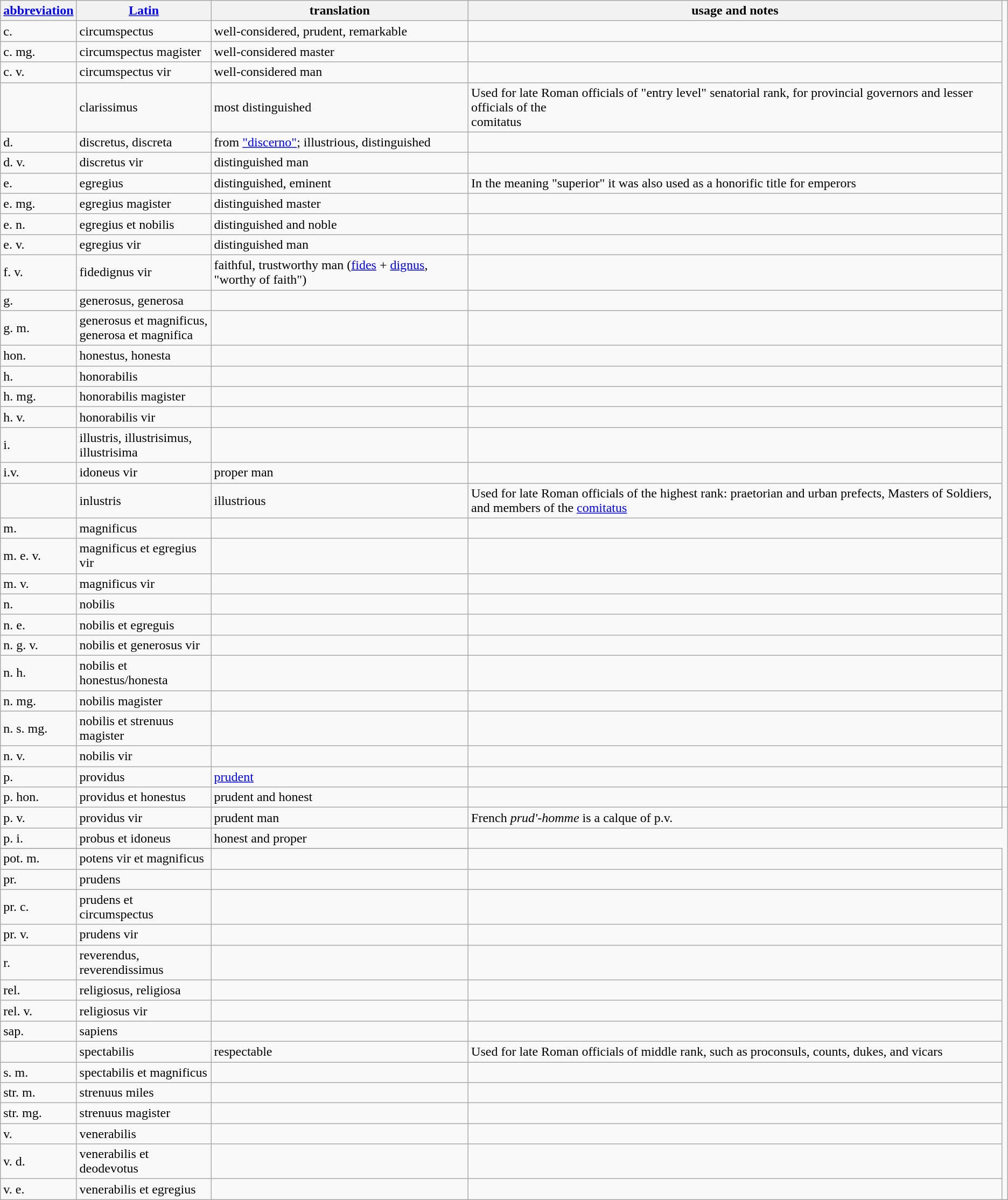<table class="wikitable sortable" border="1">
<tr>
<th scope="col"><a href='#'>abbreviation</a></th>
<th scope="col"><a href='#'>Latin</a></th>
<th scope="col">translation</th>
<th scope="col">usage and notes</th>
</tr>
<tr>
<td>c.</td>
<td>circumspectus</td>
<td>well-considered, prudent, remarkable </td>
<td></td>
</tr>
<tr>
<td>c. mg.</td>
<td>circumspectus magister</td>
<td>well-considered master</td>
<td></td>
</tr>
<tr>
<td>c. v.</td>
<td>circumspectus vir</td>
<td>well-considered man</td>
<td></td>
</tr>
<tr>
<td></td>
<td>clarissimus</td>
<td>most distinguished</td>
<td>Used for late Roman officials of "entry level" senatorial rank, for provincial governors and lesser officials of the<br>comitatus </td>
</tr>
<tr>
<td>d.</td>
<td>discretus, discreta</td>
<td>from <a href='#'>"discerno"</a>; illustrious, distinguished</td>
<td></td>
</tr>
<tr>
<td>d. v.</td>
<td>discretus vir</td>
<td>distinguished man</td>
<td></td>
</tr>
<tr>
<td>e.</td>
<td>egregius</td>
<td>distinguished, eminent</td>
<td>In the meaning "superior" it was also used as a honorific title for emperors</td>
</tr>
<tr>
<td>e. mg.</td>
<td>egregius magister</td>
<td>distinguished master</td>
<td></td>
</tr>
<tr>
<td>e. n.</td>
<td>egregius et nobilis</td>
<td>distinguished and noble</td>
<td></td>
</tr>
<tr>
<td>e. v.</td>
<td>egregius vir</td>
<td>distinguished man</td>
<td></td>
</tr>
<tr>
<td> f. v.</td>
<td>fidedignus vir</td>
<td>faithful, trustworthy man (<a href='#'>fides</a> + <a href='#'>dignus</a>, "worthy of faith")</td>
<td></td>
</tr>
<tr>
<td> g.</td>
<td>generosus, generosa</td>
<td></td>
<td></td>
</tr>
<tr>
<td>g. m.</td>
<td>generosus et magnificus,<br> generosa et magnifica</td>
<td></td>
<td></td>
</tr>
<tr>
<td> hon.</td>
<td>honestus, honesta</td>
<td></td>
<td></td>
</tr>
<tr>
<td> h.</td>
<td>honorabilis</td>
<td></td>
<td></td>
</tr>
<tr>
<td>h. mg.</td>
<td>honorabilis magister</td>
<td></td>
<td></td>
</tr>
<tr>
<td>h. v.</td>
<td>honorabilis vir</td>
<td></td>
<td></td>
</tr>
<tr>
<td> i.</td>
<td>illustris, illustrisimus, <br>illustrisima</td>
<td></td>
<td></td>
</tr>
<tr>
<td> i.v.</td>
<td>idoneus vir</td>
<td>proper man</td>
<td></td>
</tr>
<tr>
<td></td>
<td>inlustris</td>
<td>illustrious</td>
<td>Used for late Roman officials of the highest rank: praetorian and urban prefects, Masters of Soldiers, and members of the <a href='#'>comitatus</a></td>
</tr>
<tr>
<td> m.</td>
<td>magnificus</td>
<td></td>
<td></td>
</tr>
<tr>
<td>m. e. v.</td>
<td>magnificus et egregius vir</td>
<td></td>
<td></td>
</tr>
<tr>
<td>m. v.</td>
<td>magnificus vir</td>
<td></td>
<td></td>
</tr>
<tr>
<td> n.</td>
<td>nobilis</td>
<td></td>
<td></td>
</tr>
<tr>
<td>n. e.</td>
<td>nobilis et egreguis</td>
<td></td>
<td></td>
</tr>
<tr>
<td>n. g. v.</td>
<td>nobilis et generosus vir</td>
<td></td>
<td></td>
</tr>
<tr>
<td>n. h.</td>
<td>nobilis et honestus/honesta</td>
<td></td>
<td></td>
</tr>
<tr>
<td>n. mg.</td>
<td>nobilis magister</td>
<td></td>
<td></td>
</tr>
<tr>
<td>n. s. mg.</td>
<td>nobilis et strenuus magister</td>
<td></td>
<td></td>
</tr>
<tr>
<td>n. v.</td>
<td>nobilis vir</td>
<td></td>
<td></td>
</tr>
<tr>
<td> p.</td>
<td>providus</td>
<td><a href='#'>prudent</a></td>
<td></td>
</tr>
<tr>
<td>p. hon.</td>
<td>providus et honestus</td>
<td>prudent and honest</td>
<td></td>
<td></td>
</tr>
<tr>
<td>p. v.</td>
<td>providus vir</td>
<td>prudent man</td>
<td>French <em>prud'-homme</em> is a calque of p.v.</td>
</tr>
<tr>
<td>p. i.</td>
<td>probus et idoneus</td>
<td>honest and proper</td>
</tr>
<tr>
</tr>
<tr>
<td> pot. m.</td>
<td>potens vir et magnificus</td>
<td></td>
<td></td>
</tr>
<tr>
<td> pr.</td>
<td>prudens</td>
<td></td>
<td></td>
</tr>
<tr>
<td>pr. c.</td>
<td>prudens et circumspectus</td>
<td></td>
<td></td>
</tr>
<tr>
<td>pr. v.</td>
<td>prudens vir</td>
<td></td>
<td></td>
</tr>
<tr>
<td> r.</td>
<td>reverendus,<br>reverendissimus</td>
<td></td>
<td></td>
</tr>
<tr>
<td> rel.</td>
<td>religiosus, religiosa</td>
<td></td>
<td></td>
</tr>
<tr>
<td>rel. v.</td>
<td>religiosus vir</td>
<td></td>
<td></td>
</tr>
<tr>
<td>sap.</td>
<td>sapiens</td>
<td></td>
<td></td>
</tr>
<tr>
<td></td>
<td>spectabilis</td>
<td>respectable</td>
<td>Used for late Roman officials of middle rank, such  as proconsuls, counts, dukes, and vicars</td>
</tr>
<tr>
<td> s. m.</td>
<td>spectabilis et magnificus</td>
<td></td>
<td></td>
</tr>
<tr>
<td> str. m.</td>
<td>strenuus miles</td>
<td></td>
<td></td>
</tr>
<tr>
<td>str. mg.</td>
<td>strenuus magister</td>
<td></td>
<td></td>
</tr>
<tr>
<td> v.</td>
<td>venerabilis</td>
<td></td>
<td></td>
</tr>
<tr>
<td>v. d.</td>
<td>venerabilis et deodevotus</td>
<td></td>
<td></td>
</tr>
<tr>
<td>v. e.</td>
<td>venerabilis et egregius</td>
<td></td>
<td></td>
</tr>
</table>
